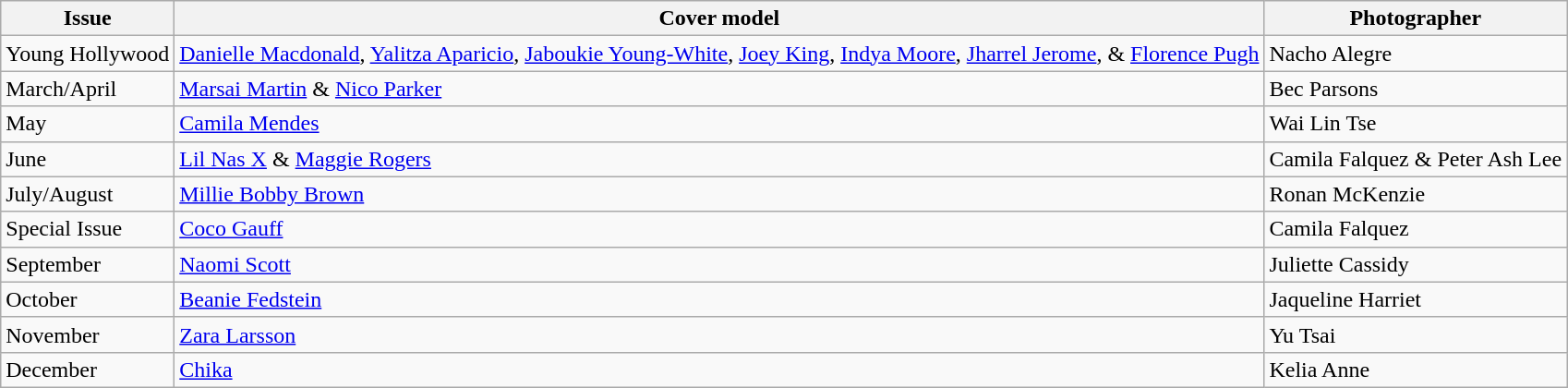<table class="sortable wikitable">
<tr>
<th>Issue</th>
<th>Cover model</th>
<th>Photographer</th>
</tr>
<tr>
<td>Young Hollywood</td>
<td><a href='#'>Danielle Macdonald</a>, <a href='#'>Yalitza Aparicio</a>, <a href='#'>Jaboukie Young-White</a>, <a href='#'>Joey King</a>, <a href='#'>Indya Moore</a>, <a href='#'>Jharrel Jerome</a>, & <a href='#'>Florence Pugh</a></td>
<td>Nacho Alegre</td>
</tr>
<tr>
<td>March/April</td>
<td><a href='#'>Marsai Martin</a> & <a href='#'>Nico Parker</a></td>
<td>Bec Parsons</td>
</tr>
<tr>
<td>May</td>
<td><a href='#'>Camila Mendes</a></td>
<td>Wai Lin Tse</td>
</tr>
<tr>
<td>June</td>
<td><a href='#'>Lil Nas X</a> & <a href='#'>Maggie Rogers</a></td>
<td>Camila Falquez & Peter Ash Lee</td>
</tr>
<tr>
<td>July/August</td>
<td><a href='#'>Millie Bobby Brown</a></td>
<td>Ronan McKenzie</td>
</tr>
<tr>
<td>Special Issue</td>
<td><a href='#'>Coco Gauff</a></td>
<td>Camila Falquez</td>
</tr>
<tr>
<td>September</td>
<td><a href='#'>Naomi Scott</a></td>
<td>Juliette Cassidy</td>
</tr>
<tr>
<td>October</td>
<td><a href='#'>Beanie Fedstein</a></td>
<td>Jaqueline Harriet</td>
</tr>
<tr>
<td>November</td>
<td><a href='#'>Zara Larsson</a></td>
<td>Yu Tsai</td>
</tr>
<tr>
<td>December</td>
<td><a href='#'>Chika</a></td>
<td>Kelia Anne</td>
</tr>
</table>
